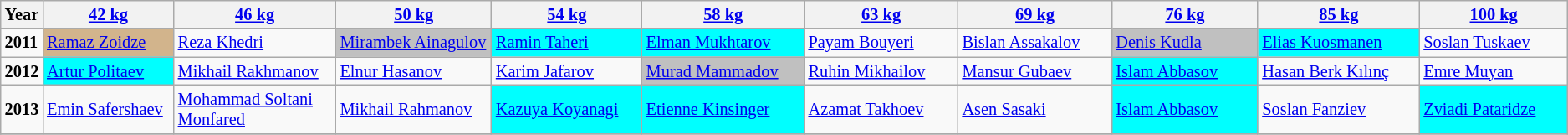<table class="wikitable sortable"  style="font-size: 85%">
<tr>
<th>Year</th>
<th width=200><a href='#'>42 kg</a></th>
<th width=275><a href='#'>46 kg</a></th>
<th width=275><a href='#'>50 kg</a></th>
<th width=275><a href='#'>54 kg</a></th>
<th width=275><a href='#'>58 kg</a></th>
<th width=275><a href='#'>63 kg</a></th>
<th width=275><a href='#'>69 kg</a></th>
<th width=275><a href='#'>76 kg</a></th>
<th width=275><a href='#'>85 kg</a></th>
<th width=275><a href='#'>100 kg</a></th>
</tr>
<tr>
<td><strong>2011</strong></td>
<td bgcolor="TAN"> <a href='#'>Ramaz Zoidze</a></td>
<td> <a href='#'>Reza Khedri</a></td>
<td bgcolor = "silver"> <a href='#'>Mirambek Ainagulov</a></td>
<td bgcolor = "aqua"> <a href='#'>Ramin Taheri</a></td>
<td bgcolor = "aqua"> <a href='#'>Elman Mukhtarov</a></td>
<td> <a href='#'>Payam Bouyeri</a></td>
<td> <a href='#'>Bislan Assakalov</a></td>
<td bgcolor = "silver"> <a href='#'>Denis Kudla</a></td>
<td bgcolor = "aqua"> <a href='#'>Elias Kuosmanen</a></td>
<td> <a href='#'>Soslan Tuskaev</a></td>
</tr>
<tr>
<td><strong>2012</strong></td>
<td bgcolor="aqua"> <a href='#'>Artur Politaev</a></td>
<td> <a href='#'>Mikhail Rakhmanov</a></td>
<td> <a href='#'>Elnur Hasanov</a></td>
<td> <a href='#'>Karim Jafarov</a></td>
<td bgcolor="silver"> <a href='#'>Murad Mammadov</a></td>
<td> <a href='#'>Ruhin Mikhailov</a></td>
<td> <a href='#'>Mansur Gubaev</a></td>
<td bgcolor = "aqua"> <a href='#'>Islam Abbasov</a></td>
<td> <a href='#'>Hasan Berk Kılınç</a></td>
<td> <a href='#'>Emre Muyan</a></td>
</tr>
<tr>
<td><strong>2013</strong></td>
<td> <a href='#'>Emin Safershaev</a></td>
<td> <a href='#'>Mohammad Soltani Monfared</a></td>
<td> <a href='#'>Mikhail Rahmanov</a></td>
<td bgcolor = "aqua"> <a href='#'>Kazuya Koyanagi</a></td>
<td bgcolor = "aqua"> <a href='#'>Etienne Kinsinger</a></td>
<td> <a href='#'>Azamat Takhoev</a></td>
<td> <a href='#'>Asen Sasaki</a></td>
<td bgcolor = "aqua"> <a href='#'>Islam Abbasov</a></td>
<td> <a href='#'>Soslan Fanziev</a></td>
<td bgcolor="aqua"> <a href='#'>Zviadi Pataridze</a></td>
</tr>
<tr>
</tr>
</table>
